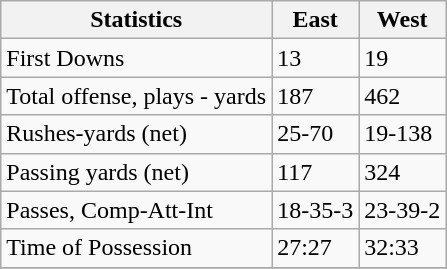<table class="wikitable">
<tr>
<th>Statistics</th>
<th>East</th>
<th>West</th>
</tr>
<tr>
<td>First Downs</td>
<td>13</td>
<td>19</td>
</tr>
<tr>
<td>Total offense, plays - yards</td>
<td>187</td>
<td>462</td>
</tr>
<tr>
<td>Rushes-yards (net)</td>
<td>25-70</td>
<td>19-138</td>
</tr>
<tr>
<td>Passing yards (net)</td>
<td>117</td>
<td>324</td>
</tr>
<tr>
<td>Passes, Comp-Att-Int</td>
<td>18-35-3</td>
<td>23-39-2</td>
</tr>
<tr>
<td>Time of Possession</td>
<td>27:27</td>
<td>32:33</td>
</tr>
<tr>
</tr>
</table>
